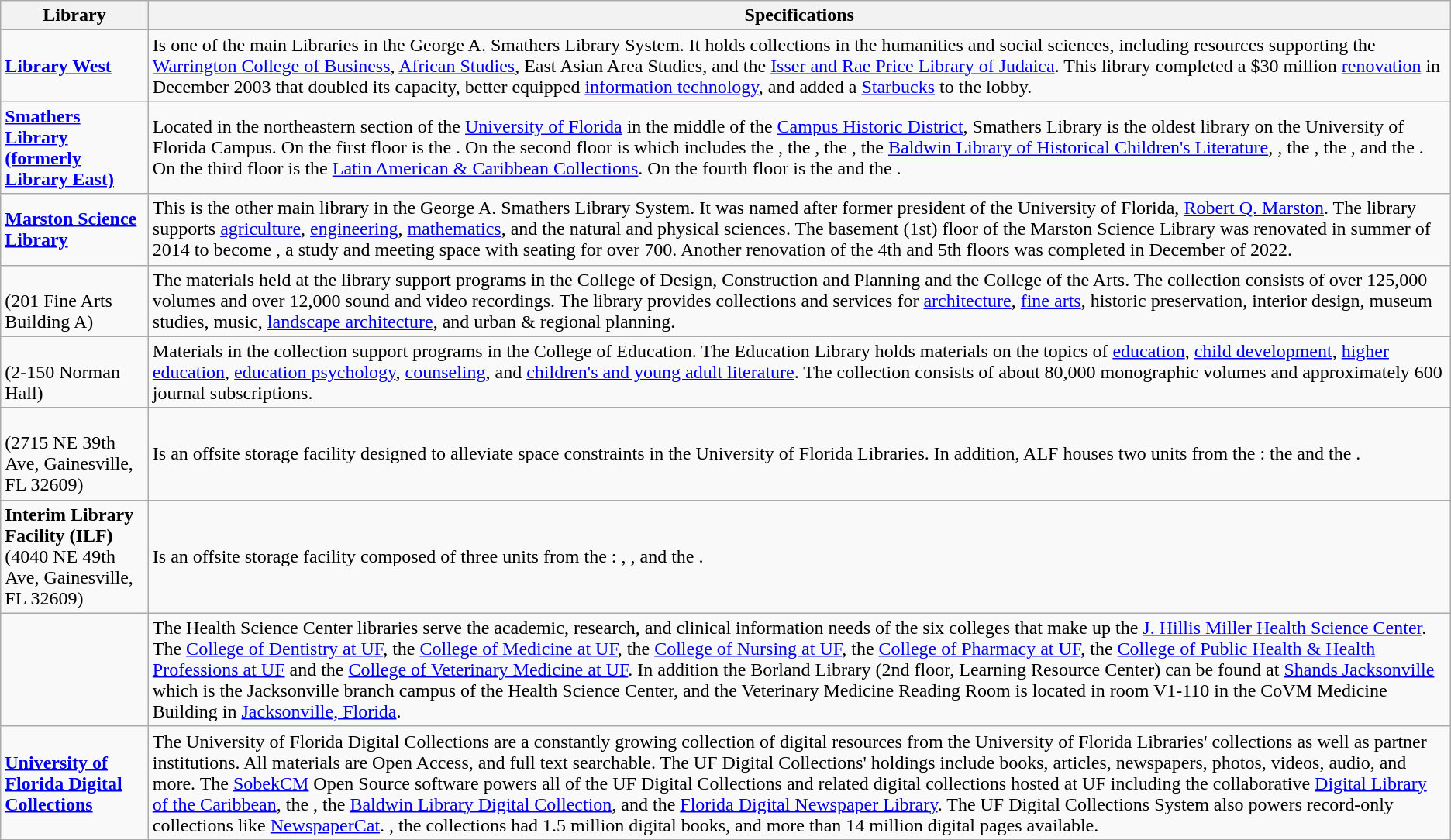<table class="wikitable">
<tr>
<th>Library</th>
<th>Specifications</th>
</tr>
<tr>
<td><strong><a href='#'>Library West</a></strong></td>
<td>Is one of the main Libraries in the George A. Smathers Library System. It holds collections in the humanities and social sciences, including resources supporting the <a href='#'>Warrington College of Business</a>, <a href='#'>African Studies</a>, East Asian Area Studies, and the <a href='#'>Isser and Rae Price Library of Judaica</a>. This library completed a $30 million <a href='#'>renovation</a> in December 2003 that doubled its capacity, better equipped <a href='#'>information technology</a>, and added a <a href='#'>Starbucks</a> to the lobby.</td>
</tr>
<tr>
<td><strong><a href='#'>Smathers Library (formerly Library East)</a></strong></td>
<td>Located in the northeastern section of the <a href='#'>University of Florida</a> in the middle of the <a href='#'>Campus Historic District</a>, Smathers Library is the oldest library on the University of Florida Campus. On the first floor is the . On the second floor is  which includes the , the , the , the <a href='#'>Baldwin Library of Historical Children's Literature</a>, , the , the , and the . On the third floor is the <a href='#'>Latin American & Caribbean Collections</a>. On the fourth floor is the  and the .</td>
</tr>
<tr>
<td><strong><a href='#'>Marston Science Library</a></strong></td>
<td>This is the other main library in the George A. Smathers Library System. It was named after former president of the University of Florida, <a href='#'>Robert Q. Marston</a>. The library supports <a href='#'>agriculture</a>, <a href='#'>engineering</a>, <a href='#'>mathematics</a>, and the natural and physical sciences. The basement (1st) floor of the Marston Science Library was renovated in summer of 2014 to become , a study and meeting space with seating for over 700. Another renovation of the 4th and 5th floors was completed in December of 2022.</td>
</tr>
<tr>
<td><strong></strong> <br>(201 Fine Arts Building A)</td>
<td>The materials held at the library support programs in the College of Design, Construction and Planning and the College of the Arts. The collection consists of over 125,000 volumes and over 12,000 sound and video recordings. The library provides collections and services for <a href='#'>architecture</a>, <a href='#'>fine arts</a>, historic preservation, interior design, museum studies, music, <a href='#'>landscape architecture</a>, and urban & regional planning.</td>
</tr>
<tr>
<td><strong></strong> <br>(2-150 Norman Hall)</td>
<td>Materials in the collection support programs in the College of Education. The Education Library holds materials on the topics of <a href='#'>education</a>, <a href='#'>child development</a>, <a href='#'>higher education</a>, <a href='#'>education psychology</a>, <a href='#'>counseling</a>, and <a href='#'>children's and young adult literature</a>. The collection consists of about 80,000 monographic volumes and approximately 600 journal subscriptions.</td>
</tr>
<tr>
<td><strong></strong> <br>(2715 NE 39th Ave, Gainesville, FL 32609)</td>
<td>Is an offsite storage facility designed to alleviate space constraints in the University of Florida Libraries. In addition, ALF houses two units from the : the  and the .</td>
</tr>
<tr>
<td><strong>Interim Library Facility (ILF)</strong> <br>(4040 NE 49th Ave, Gainesville, FL 32609)</td>
<td>Is an offsite storage facility composed of three units from the : , , and the .</td>
</tr>
<tr>
<td><strong></strong></td>
<td>The Health Science Center libraries serve the academic, research, and clinical information needs of the six colleges that make up the <a href='#'>J. Hillis Miller Health Science Center</a>.  The <a href='#'>College of Dentistry at UF</a>, the <a href='#'>College of Medicine at UF</a>, the <a href='#'>College of Nursing at UF</a>, the <a href='#'>College of Pharmacy at UF</a>, the <a href='#'>College of Public Health & Health Professions at UF</a> and the <a href='#'>College of Veterinary Medicine at UF</a>. In addition the Borland Library (2nd floor, Learning Resource Center) can be found at <a href='#'>Shands Jacksonville</a> which is the Jacksonville branch campus of the Health Science Center, and the Veterinary Medicine Reading Room is located in room V1-110 in the CoVM Medicine Building in <a href='#'>Jacksonville, Florida</a>.</td>
</tr>
<tr>
<td><strong><a href='#'>University of Florida Digital Collections</a></strong></td>
<td>The University of Florida Digital Collections are a constantly growing collection of digital resources from the University of Florida Libraries' collections as well as partner institutions. All materials are Open Access, and full text searchable. The UF Digital Collections' holdings include books, articles, newspapers, photos, videos, audio, and more. The <a href='#'>SobekCM</a> Open Source software powers all of the UF Digital Collections and related digital collections hosted at UF including the collaborative <a href='#'>Digital Library of the Caribbean</a>, the ,  the <a href='#'>Baldwin Library Digital Collection</a>, and the <a href='#'>Florida Digital Newspaper Library</a>. The UF Digital Collections System also powers record-only collections like <a href='#'>NewspaperCat</a>. , the collections had 1.5 million digital books, and more than 14 million digital pages available.</td>
</tr>
</table>
